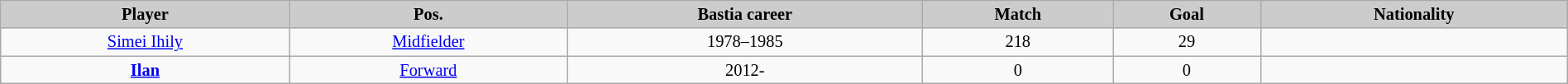<table cellpadding="4" cellspacing="0" border="1" width="100%" style="text-align: center; font-size: 85%; border: gray solid 1px; border-collapse: collapse;" class="wikitable sortable">
<tr bgcolor="#CCCCCC">
<td align="center"><strong>Player</strong></td>
<td align="center"><strong>Pos.</strong></td>
<td align="center"><strong>Bastia career</strong></td>
<td align="center"><strong>Match</strong></td>
<td align="center"><strong>Goal</strong></td>
<td align="center"><strong>Nationality</strong></td>
</tr>
<tr>
<td><a href='#'>Simei Ihily</a></td>
<td><a href='#'>Midfielder</a></td>
<td>1978–1985</td>
<td>218</td>
<td>29</td>
<td></td>
</tr>
<tr>
<td><strong><a href='#'>Ilan</a></strong></td>
<td><a href='#'>Forward</a></td>
<td>2012-</td>
<td>0</td>
<td>0</td>
<td></td>
</tr>
</table>
